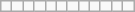<table class="wikitable letters-table">
<tr>
<td></td>
<td></td>
<td></td>
<td></td>
<td></td>
<td></td>
<td></td>
<td></td>
<td></td>
<td></td>
<td></td>
<td></td>
</tr>
</table>
